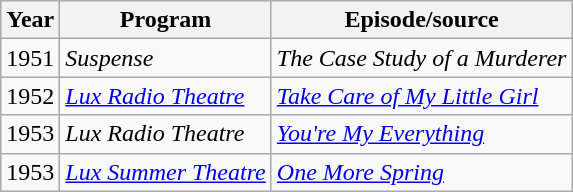<table class="wikitable">
<tr>
<th>Year</th>
<th>Program</th>
<th>Episode/source</th>
</tr>
<tr>
<td>1951</td>
<td><em>Suspense</em></td>
<td><em>The Case Study of a Murderer</em></td>
</tr>
<tr>
<td>1952</td>
<td><em><a href='#'>Lux Radio Theatre</a></em></td>
<td><em><a href='#'>Take Care of My Little Girl</a></em></td>
</tr>
<tr>
<td>1953</td>
<td><em>Lux Radio Theatre</em></td>
<td><em><a href='#'>You're My Everything</a></em></td>
</tr>
<tr>
<td>1953</td>
<td><em><a href='#'>Lux Summer Theatre</a></em></td>
<td><em><a href='#'>One More Spring</a></em></td>
</tr>
</table>
